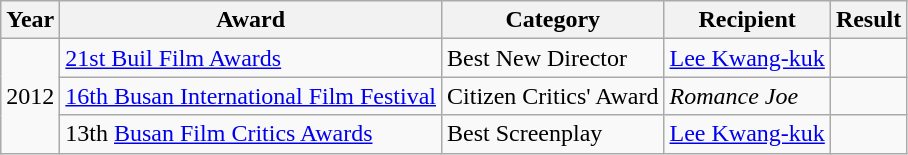<table class="wikitable">
<tr>
<th>Year</th>
<th>Award</th>
<th>Category</th>
<th>Recipient</th>
<th>Result</th>
</tr>
<tr>
<td rowspan=3>2012</td>
<td><a href='#'>21st Buil Film Awards</a></td>
<td>Best New Director</td>
<td><a href='#'>Lee Kwang-kuk</a></td>
<td></td>
</tr>
<tr>
<td><a href='#'>16th Busan International Film Festival</a></td>
<td>Citizen Critics' Award</td>
<td><em>Romance Joe</em></td>
<td></td>
</tr>
<tr>
<td>13th <a href='#'>Busan Film Critics Awards</a></td>
<td>Best Screenplay</td>
<td><a href='#'>Lee Kwang-kuk</a></td>
<td></td>
</tr>
</table>
